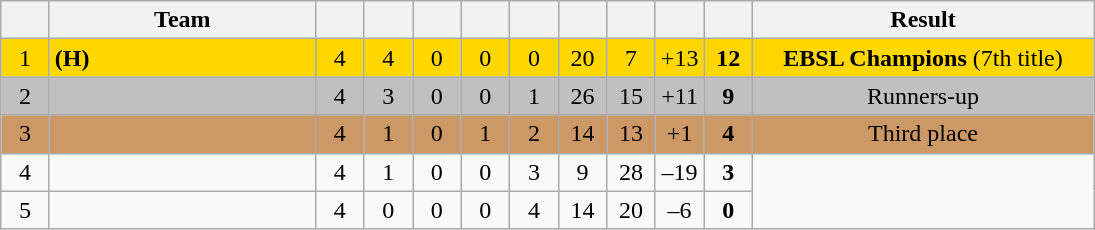<table class="wikitable" style="text-align: center; font-size: 100%;">
<tr>
<th width="25"></th>
<th width="170">Team</th>
<th width="25"></th>
<th width="25"></th>
<th width="25"></th>
<th width="25"></th>
<th width="25"></th>
<th width="25"></th>
<th width="25"></th>
<th width="25"></th>
<th width="25"></th>
<th width="220">Result</th>
</tr>
<tr bgcolor=gold>
<td>1</td>
<td align=left> <strong>(H)</strong></td>
<td>4</td>
<td>4</td>
<td>0</td>
<td>0</td>
<td>0</td>
<td>20</td>
<td>7</td>
<td>+13</td>
<td><strong>12</strong></td>
<td><strong>EBSL Champions</strong> (7th title)</td>
</tr>
<tr bgcolor=silver>
<td>2</td>
<td align=left></td>
<td>4</td>
<td>3</td>
<td>0</td>
<td>0</td>
<td>1</td>
<td>26</td>
<td>15</td>
<td>+11</td>
<td><strong>9</strong></td>
<td>Runners-up</td>
</tr>
<tr bgcolor=#C96>
<td>3</td>
<td align=left></td>
<td>4</td>
<td>1</td>
<td>0</td>
<td>1</td>
<td>2</td>
<td>14</td>
<td>13</td>
<td>+1</td>
<td><strong>4</strong></td>
<td>Third place</td>
</tr>
<tr>
<td>4</td>
<td align=left></td>
<td>4</td>
<td>1</td>
<td>0</td>
<td>0</td>
<td>3</td>
<td>9</td>
<td>28</td>
<td>–19</td>
<td><strong>3</strong></td>
<td rowspan=2></td>
</tr>
<tr>
<td>5</td>
<td align=left></td>
<td>4</td>
<td>0</td>
<td>0</td>
<td>0</td>
<td>4</td>
<td>14</td>
<td>20</td>
<td>–6</td>
<td><strong>0</strong></td>
</tr>
</table>
